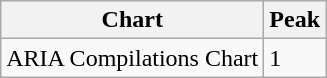<table class="wikitable">
<tr>
<th>Chart</th>
<th>Peak</th>
</tr>
<tr>
<td>ARIA Compilations Chart</td>
<td>1</td>
</tr>
</table>
